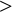<table style="margin: 0 auto;">>
<tr>
<td colspan="4" style="text-align:center;">  </td>
</tr>
<tr>
<td></td>
<td></td>
<td><span></span></td>
<td></td>
</tr>
</table>
